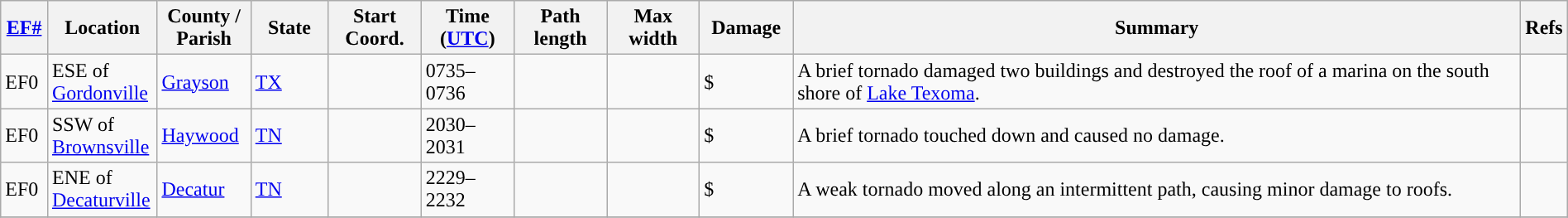<table class="wikitable sortable" style="width:100%;">
<tr>
<th scope="col" width="3%" align="center"><a href='#'>EF#</a></th>
<th scope="col" width="7%" align="center" class="unsortable">Location</th>
<th scope="col" width="6%" align="center" class="unsortable">County / Parish</th>
<th scope="col" width="5%" align="center">State</th>
<th scope="col" width="6%" align="center">Start Coord.</th>
<th scope="col" width="6%" align="center">Time (<a href='#'>UTC</a>)</th>
<th scope="col" width="6%" align="center">Path length</th>
<th scope="col" width="6%" align="center">Max width</th>
<th scope="col" width="6%" align="center">Damage</th>
<th scope="col" width="48%" class="unsortable" align="center">Summary</th>
<th scope="col" width="48%" class="unsortable" align="center">Refs</th>
</tr>
<tr>
<td>EF0</td>
<td>ESE of <a href='#'>Gordonville</a></td>
<td><a href='#'>Grayson</a></td>
<td><a href='#'>TX</a></td>
<td></td>
<td>0735–0736</td>
<td></td>
<td></td>
<td>$</td>
<td>A brief tornado damaged two buildings and destroyed the roof of a marina on the south shore of <a href='#'>Lake Texoma</a>.</td>
<td></td>
</tr>
<tr>
<td>EF0</td>
<td>SSW of <a href='#'>Brownsville</a></td>
<td><a href='#'>Haywood</a></td>
<td><a href='#'>TN</a></td>
<td></td>
<td>2030–2031</td>
<td></td>
<td></td>
<td>$</td>
<td>A brief tornado touched down and caused no damage.</td>
<td></td>
</tr>
<tr>
<td>EF0</td>
<td>ENE of <a href='#'>Decaturville</a></td>
<td><a href='#'>Decatur</a></td>
<td><a href='#'>TN</a></td>
<td></td>
<td>2229–2232</td>
<td></td>
<td></td>
<td>$</td>
<td>A weak tornado moved along an intermittent path, causing minor damage to roofs.</td>
<td></td>
</tr>
<tr>
</tr>
</table>
